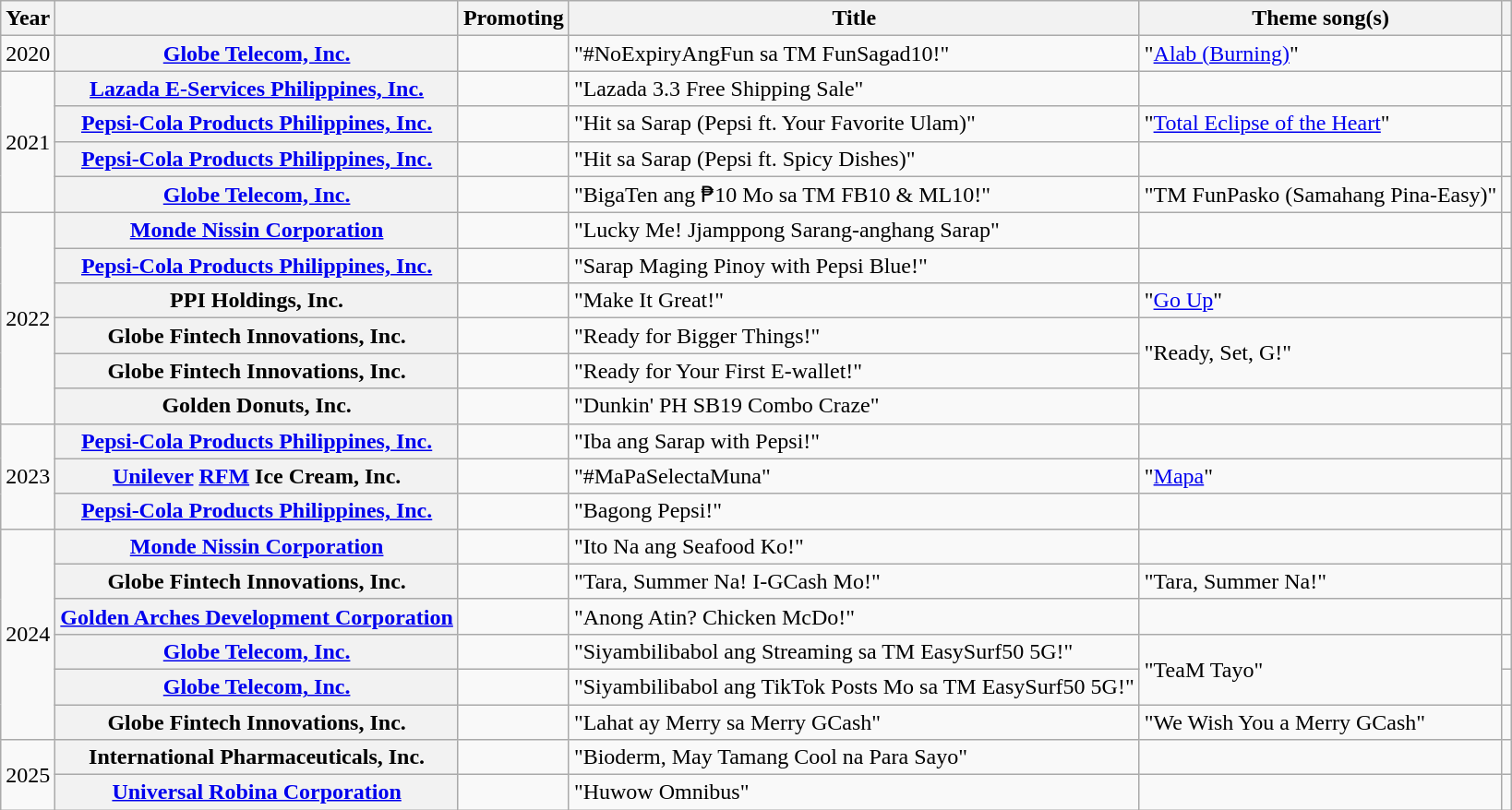<table class="wikitable sortable plainrowheaders">
<tr>
<th scope="col">Year</th>
<th scope="col"></th>
<th scope="col">Promoting</th>
<th scope="col">Title</th>
<th>Theme song(s)</th>
<th class="unsortable" scope="col"></th>
</tr>
<tr>
<td>2020</td>
<th scope="row"><a href='#'>Globe Telecom, Inc.</a></th>
<td></td>
<td>"#NoExpiryAngFun sa TM FunSagad10!"</td>
<td>"<a href='#'>Alab (Burning)</a>"</td>
<td style="text-align:center;"></td>
</tr>
<tr>
<td rowspan="4">2021</td>
<th scope="row"><a href='#'>Lazada E-Services Philippines, Inc.</a></th>
<td></td>
<td>"Lazada 3.3 Free Shipping Sale"</td>
<td></td>
<td style="text-align:center;"></td>
</tr>
<tr>
<th scope="row"><a href='#'>Pepsi-Cola Products Philippines, Inc.</a></th>
<td></td>
<td>"Hit sa Sarap (Pepsi ft. Your Favorite Ulam)"</td>
<td>"<a href='#'>Total Eclipse of the Heart</a>"</td>
<td style="text-align:center;"></td>
</tr>
<tr>
<th scope="row"><a href='#'>Pepsi-Cola Products Philippines, Inc.</a></th>
<td></td>
<td>"Hit sa Sarap (Pepsi ft. Spicy Dishes)"</td>
<td></td>
<td style="text-align:center;"></td>
</tr>
<tr>
<th scope="row"><a href='#'>Globe Telecom, Inc.</a></th>
<td></td>
<td>"BigaTen ang ₱10 Mo sa TM FB10 & ML10!"</td>
<td>"TM FunPasko (Samahang Pina-Easy)"</td>
<td style="text-align:center;"></td>
</tr>
<tr>
<td rowspan="6">2022</td>
<th scope="row"><a href='#'>Monde Nissin Corporation</a></th>
<td></td>
<td>"Lucky Me! Jjamppong Sarang-anghang Sarap"</td>
<td></td>
<td style="text-align:center;"></td>
</tr>
<tr>
<th scope="row"><a href='#'>Pepsi-Cola Products Philippines, Inc.</a></th>
<td></td>
<td>"Sarap Maging Pinoy with Pepsi Blue!"</td>
<td></td>
<td style="text-align:center;"></td>
</tr>
<tr>
<th scope="row">PPI Holdings, Inc.</th>
<td></td>
<td>"Make It Great!"</td>
<td>"<a href='#'>Go Up</a>"</td>
<td style="text-align:center;"></td>
</tr>
<tr>
<th scope="row">Globe Fintech Innovations, Inc.</th>
<td></td>
<td>"Ready for Bigger Things!"</td>
<td rowspan="2">"Ready, Set, G!"</td>
<td style="text-align:center;"></td>
</tr>
<tr>
<th scope="row">Globe Fintech Innovations, Inc.</th>
<td></td>
<td>"Ready for Your First E-wallet!"</td>
<td style="text-align:center;"></td>
</tr>
<tr>
<th scope="row">Golden Donuts, Inc.</th>
<td></td>
<td>"Dunkin' PH SB19 Combo Craze"</td>
<td></td>
<td style="text-align:center;"></td>
</tr>
<tr>
<td rowspan="3">2023</td>
<th scope="row"><a href='#'>Pepsi-Cola Products Philippines, Inc.</a></th>
<td></td>
<td>"Iba ang Sarap with Pepsi!"</td>
<td></td>
<td style="text-align:center;"></td>
</tr>
<tr>
<th scope="row"><a href='#'>Unilever</a> <a href='#'>RFM</a> Ice Cream, Inc.</th>
<td></td>
<td>"#MaPaSelectaMuna"</td>
<td>"<a href='#'>Mapa</a>"</td>
<td style="text-align:center;"></td>
</tr>
<tr>
<th scope="row"><a href='#'>Pepsi-Cola Products Philippines, Inc.</a></th>
<td></td>
<td>"Bagong Pepsi!"</td>
<td></td>
<td style="text-align:center;"></td>
</tr>
<tr>
<td rowspan="6">2024</td>
<th scope="row"><a href='#'>Monde Nissin Corporation</a></th>
<td></td>
<td>"Ito Na ang Seafood Ko!"</td>
<td></td>
<td style="text-align:center;"></td>
</tr>
<tr>
<th scope="row">Globe Fintech Innovations, Inc.</th>
<td></td>
<td>"Tara, Summer Na! I-GCash Mo!"</td>
<td>"Tara, Summer Na!"</td>
<td style="text-align:center;"></td>
</tr>
<tr>
<th scope="row"><a href='#'>Golden Arches Development Corporation</a></th>
<td></td>
<td>"Anong Atin? Chicken McDo!"</td>
<td></td>
<td style="text-align:center;"></td>
</tr>
<tr>
<th scope="row"><a href='#'>Globe Telecom, Inc.</a></th>
<td></td>
<td>"Siyambilibabol ang Streaming sa TM EasySurf50 5G!"</td>
<td rowspan="2">"TeaM Tayo"</td>
<td style="text-align:center;"></td>
</tr>
<tr>
<th scope="row"><a href='#'>Globe Telecom, Inc.</a></th>
<td></td>
<td>"Siyambilibabol ang TikTok Posts Mo sa TM EasySurf50 5G!"</td>
<td style="text-align:center;"></td>
</tr>
<tr>
<th scope="row">Globe Fintech Innovations, Inc.</th>
<td></td>
<td>"Lahat ay Merry sa Merry GCash"</td>
<td>"We Wish You a Merry GCash"</td>
<td style="text-align:center;"></td>
</tr>
<tr>
<td rowspan="2">2025</td>
<th scope="row">International Pharmaceuticals, Inc.</th>
<td></td>
<td>"Bioderm, May Tamang Cool na Para Sayo"</td>
<td></td>
<td style="text-align:center;"></td>
</tr>
<tr>
<th scope="row"><a href='#'>Universal Robina Corporation</a></th>
<td></td>
<td>"Huwow Omnibus"</td>
<td></td>
<td style="text-align: center;"></td>
</tr>
</table>
